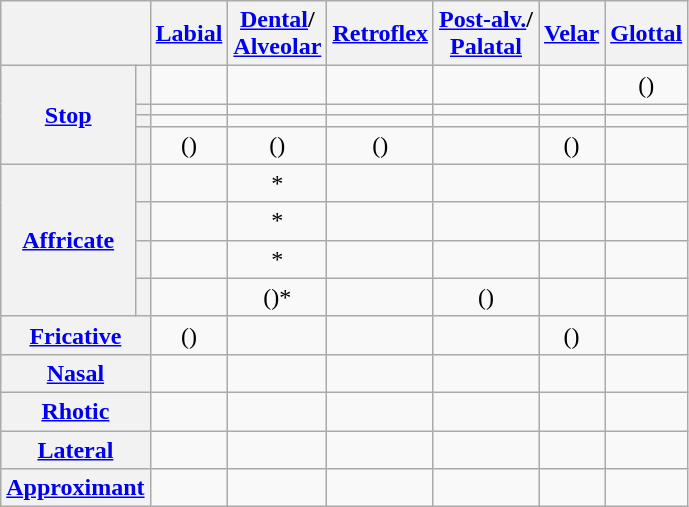<table class="wikitable" style="text-align:center">
<tr>
<th colspan="2"></th>
<th><a href='#'>Labial</a></th>
<th><a href='#'>Dental</a>/<br><a href='#'>Alveolar</a></th>
<th><a href='#'>Retroflex</a></th>
<th><a href='#'>Post-alv.</a>/<br><a href='#'>Palatal</a></th>
<th><a href='#'>Velar</a></th>
<th><a href='#'>Glottal</a></th>
</tr>
<tr>
<th rowspan="4"><a href='#'>Stop</a></th>
<th></th>
<td></td>
<td></td>
<td></td>
<td></td>
<td></td>
<td>()</td>
</tr>
<tr>
<th></th>
<td></td>
<td></td>
<td></td>
<td></td>
<td></td>
<td></td>
</tr>
<tr>
<th></th>
<td></td>
<td></td>
<td></td>
<td></td>
<td></td>
<td></td>
</tr>
<tr>
<th></th>
<td>()</td>
<td>()</td>
<td>()</td>
<td></td>
<td>()</td>
<td></td>
</tr>
<tr>
<th rowspan="4"><a href='#'>Affricate</a></th>
<th></th>
<td></td>
<td>*</td>
<td></td>
<td></td>
<td></td>
<td></td>
</tr>
<tr>
<th></th>
<td></td>
<td>*</td>
<td></td>
<td></td>
<td></td>
<td></td>
</tr>
<tr>
<th></th>
<td></td>
<td>*</td>
<td></td>
<td></td>
<td></td>
<td></td>
</tr>
<tr>
<th></th>
<td></td>
<td>()*</td>
<td></td>
<td>()</td>
<td></td>
<td></td>
</tr>
<tr>
<th colspan="2"><a href='#'>Fricative</a></th>
<td>()</td>
<td></td>
<td></td>
<td></td>
<td>()</td>
<td></td>
</tr>
<tr>
<th colspan="2"><a href='#'>Nasal</a></th>
<td></td>
<td></td>
<td></td>
<td></td>
<td></td>
<td></td>
</tr>
<tr>
<th colspan="2"><a href='#'>Rhotic</a></th>
<td></td>
<td></td>
<td></td>
<td></td>
<td></td>
<td></td>
</tr>
<tr>
<th colspan="2"><a href='#'>Lateral</a></th>
<td></td>
<td></td>
<td></td>
<td></td>
<td></td>
<td></td>
</tr>
<tr>
<th colspan="2"><a href='#'>Approximant</a></th>
<td></td>
<td></td>
<td></td>
<td></td>
<td></td>
<td></td>
</tr>
</table>
